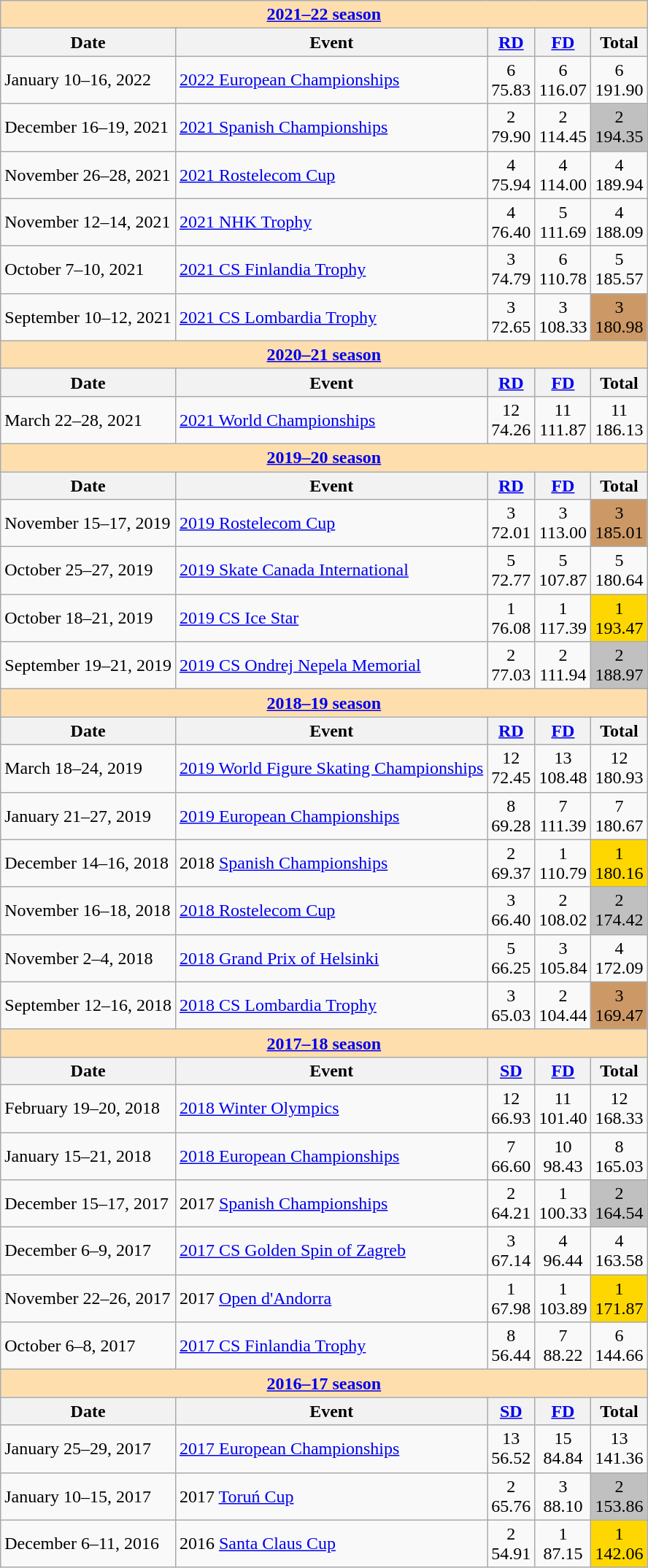<table class="wikitable">
<tr>
<th style="background-color: #ffdead; " colspan=5 align=center><a href='#'>2021–22 season</a></th>
</tr>
<tr>
<th>Date</th>
<th>Event</th>
<th><a href='#'>RD</a></th>
<th><a href='#'>FD</a></th>
<th>Total</th>
</tr>
<tr>
<td>January 10–16, 2022</td>
<td><a href='#'>2022 European Championships</a></td>
<td align=center>6 <br> 75.83</td>
<td align=center>6 <br> 116.07</td>
<td align=center>6 <br> 191.90</td>
</tr>
<tr>
<td>December 16–19, 2021</td>
<td><a href='#'>2021 Spanish Championships</a></td>
<td align=center>2 <br> 79.90</td>
<td align=center>2 <br> 114.45</td>
<td align=center bgcolor=silver>2 <br> 194.35</td>
</tr>
<tr>
<td>November 26–28, 2021</td>
<td><a href='#'>2021 Rostelecom Cup</a></td>
<td align=center>4 <br> 75.94</td>
<td align=center>4 <br> 114.00</td>
<td align=center>4 <br> 189.94</td>
</tr>
<tr>
<td>November 12–14, 2021</td>
<td><a href='#'>2021 NHK Trophy</a></td>
<td align=center>4 <br> 76.40</td>
<td align=center>5 <br> 111.69</td>
<td align=center>4 <br> 188.09</td>
</tr>
<tr>
<td>October 7–10, 2021</td>
<td><a href='#'>2021 CS Finlandia Trophy</a></td>
<td align=center>3 <br> 74.79</td>
<td align=center>6 <br> 110.78</td>
<td align=center>5 <br> 185.57</td>
</tr>
<tr>
<td>September 10–12, 2021</td>
<td><a href='#'>2021 CS Lombardia Trophy</a></td>
<td align=center>3 <br> 72.65</td>
<td align=center>3 <br> 108.33</td>
<td align=center bgcolor=cc9966>3 <br> 180.98</td>
</tr>
<tr>
<th style="background-color: #ffdead; " colspan=5 align=center><a href='#'>2020–21 season</a></th>
</tr>
<tr>
<th>Date</th>
<th>Event</th>
<th><a href='#'>RD</a></th>
<th><a href='#'>FD</a></th>
<th>Total</th>
</tr>
<tr>
<td>March 22–28, 2021</td>
<td><a href='#'>2021 World Championships</a></td>
<td align=center>12 <br> 74.26</td>
<td align=center>11 <br> 111.87</td>
<td align=center>11 <br> 186.13</td>
</tr>
<tr>
<th style="background-color: #ffdead; " colspan=5 align=center><a href='#'>2019–20 season</a></th>
</tr>
<tr>
<th>Date</th>
<th>Event</th>
<th><a href='#'>RD</a></th>
<th><a href='#'>FD</a></th>
<th>Total</th>
</tr>
<tr>
<td>November 15–17, 2019</td>
<td><a href='#'>2019 Rostelecom Cup</a></td>
<td align=center>3 <br> 72.01</td>
<td align=center>3 <br> 113.00</td>
<td align=center bgcolor=cc9966>3 <br> 185.01</td>
</tr>
<tr>
<td>October 25–27, 2019</td>
<td><a href='#'>2019 Skate Canada International</a></td>
<td align=center>5 <br> 72.77</td>
<td align=center>5 <br> 107.87</td>
<td align=center>5 <br> 180.64</td>
</tr>
<tr>
<td>October 18–21, 2019</td>
<td><a href='#'>2019 CS Ice Star</a></td>
<td align=center>1 <br> 76.08</td>
<td align=center>1 <br> 117.39</td>
<td align=center bgcolor=gold>1 <br> 193.47</td>
</tr>
<tr>
<td>September 19–21, 2019</td>
<td><a href='#'>2019 CS Ondrej Nepela Memorial</a></td>
<td align=center>2 <br> 77.03</td>
<td align=center>2 <br> 111.94</td>
<td align=center bgcolor=silver>2 <br> 188.97</td>
</tr>
<tr>
<th style="background-color: #ffdead; " colspan=5 align=center><a href='#'>2018–19 season</a></th>
</tr>
<tr>
<th>Date</th>
<th>Event</th>
<th><a href='#'>RD</a></th>
<th><a href='#'>FD</a></th>
<th>Total</th>
</tr>
<tr>
<td>March 18–24, 2019</td>
<td><a href='#'>2019 World Figure Skating Championships</a></td>
<td align=center>12 <br> 72.45</td>
<td align=center>13 <br> 108.48</td>
<td align=center>12 <br> 180.93</td>
</tr>
<tr>
<td>January 21–27, 2019</td>
<td><a href='#'>2019 European Championships</a></td>
<td align=center>8 <br> 69.28</td>
<td align=center>7 <br> 111.39</td>
<td align=center>7 <br> 180.67</td>
</tr>
<tr>
<td>December 14–16, 2018</td>
<td>2018 <a href='#'>Spanish Championships</a></td>
<td align=center>2 <br> 69.37</td>
<td align=center>1 <br> 110.79</td>
<td align=center bgcolor=gold>1 <br> 180.16</td>
</tr>
<tr>
<td>November 16–18, 2018</td>
<td><a href='#'>2018 Rostelecom Cup</a></td>
<td align=center>3 <br> 66.40</td>
<td align=center>2 <br> 108.02</td>
<td align=center bgcolor=silver>2 <br> 174.42</td>
</tr>
<tr>
<td>November 2–4, 2018</td>
<td><a href='#'>2018 Grand Prix of Helsinki</a></td>
<td align=center>5 <br> 66.25</td>
<td align=center>3 <br> 105.84</td>
<td align=center>4 <br> 172.09</td>
</tr>
<tr>
<td>September 12–16, 2018</td>
<td><a href='#'>2018 CS Lombardia Trophy</a></td>
<td align=center>3 <br> 65.03</td>
<td align=center>2 <br> 104.44</td>
<td align=center bgcolor=cc9966>3 <br> 169.47</td>
</tr>
<tr>
<th style="background-color: #ffdead; " colspan=5 align=center><a href='#'>2017–18 season</a></th>
</tr>
<tr>
<th>Date</th>
<th>Event</th>
<th><a href='#'>SD</a></th>
<th><a href='#'>FD</a></th>
<th>Total</th>
</tr>
<tr>
<td>February 19–20, 2018</td>
<td><a href='#'>2018 Winter Olympics</a></td>
<td align=center>12 <br> 66.93</td>
<td align=center>11 <br> 101.40</td>
<td align=center>12 <br> 168.33</td>
</tr>
<tr>
<td>January 15–21, 2018</td>
<td><a href='#'>2018 European Championships</a></td>
<td align=center>7 <br> 66.60</td>
<td align=center>10 <br> 98.43</td>
<td align=center>8 <br> 165.03</td>
</tr>
<tr>
<td>December 15–17, 2017</td>
<td>2017 <a href='#'>Spanish Championships</a></td>
<td align=center>2 <br> 64.21</td>
<td align=center>1 <br> 100.33</td>
<td align=center bgcolor=Silver>2 <br> 164.54</td>
</tr>
<tr>
<td>December 6–9, 2017</td>
<td><a href='#'>2017 CS Golden Spin of Zagreb</a></td>
<td align=center>3 <br> 67.14</td>
<td align=center>4 <br> 96.44</td>
<td align=center>4 <br> 163.58</td>
</tr>
<tr>
<td>November 22–26, 2017</td>
<td>2017 <a href='#'>Open d'Andorra</a></td>
<td align=center>1 <br> 67.98</td>
<td align=center>1 <br> 103.89</td>
<td align=center bgcolor=Gold>1 <br> 171.87</td>
</tr>
<tr>
<td>October 6–8, 2017</td>
<td><a href='#'>2017 CS Finlandia Trophy</a></td>
<td align=center>8 <br> 56.44</td>
<td align=center>7 <br> 88.22</td>
<td align=center>6 <br> 144.66</td>
</tr>
<tr>
<th style="background-color: #ffdead; " colspan=5 align=center><a href='#'>2016–17 season</a></th>
</tr>
<tr>
<th>Date</th>
<th>Event</th>
<th><a href='#'>SD</a></th>
<th><a href='#'>FD</a></th>
<th>Total</th>
</tr>
<tr>
<td>January 25–29, 2017</td>
<td><a href='#'>2017 European Championships</a></td>
<td align=center>13 <br> 56.52</td>
<td align=center>15 <br> 84.84</td>
<td align=center>13 <br> 141.36</td>
</tr>
<tr>
<td>January 10–15, 2017</td>
<td>2017 <a href='#'>Toruń Cup</a></td>
<td align=center>2 <br> 65.76</td>
<td align=center>3 <br> 88.10</td>
<td align=center bgcolor=Silver>2 <br> 153.86</td>
</tr>
<tr>
<td>December 6–11, 2016</td>
<td>2016 <a href='#'>Santa Claus Cup</a></td>
<td align=center>2 <br> 54.91</td>
<td align=center>1 <br> 87.15</td>
<td align=center bgcolor=Gold>1 <br> 142.06</td>
</tr>
</table>
